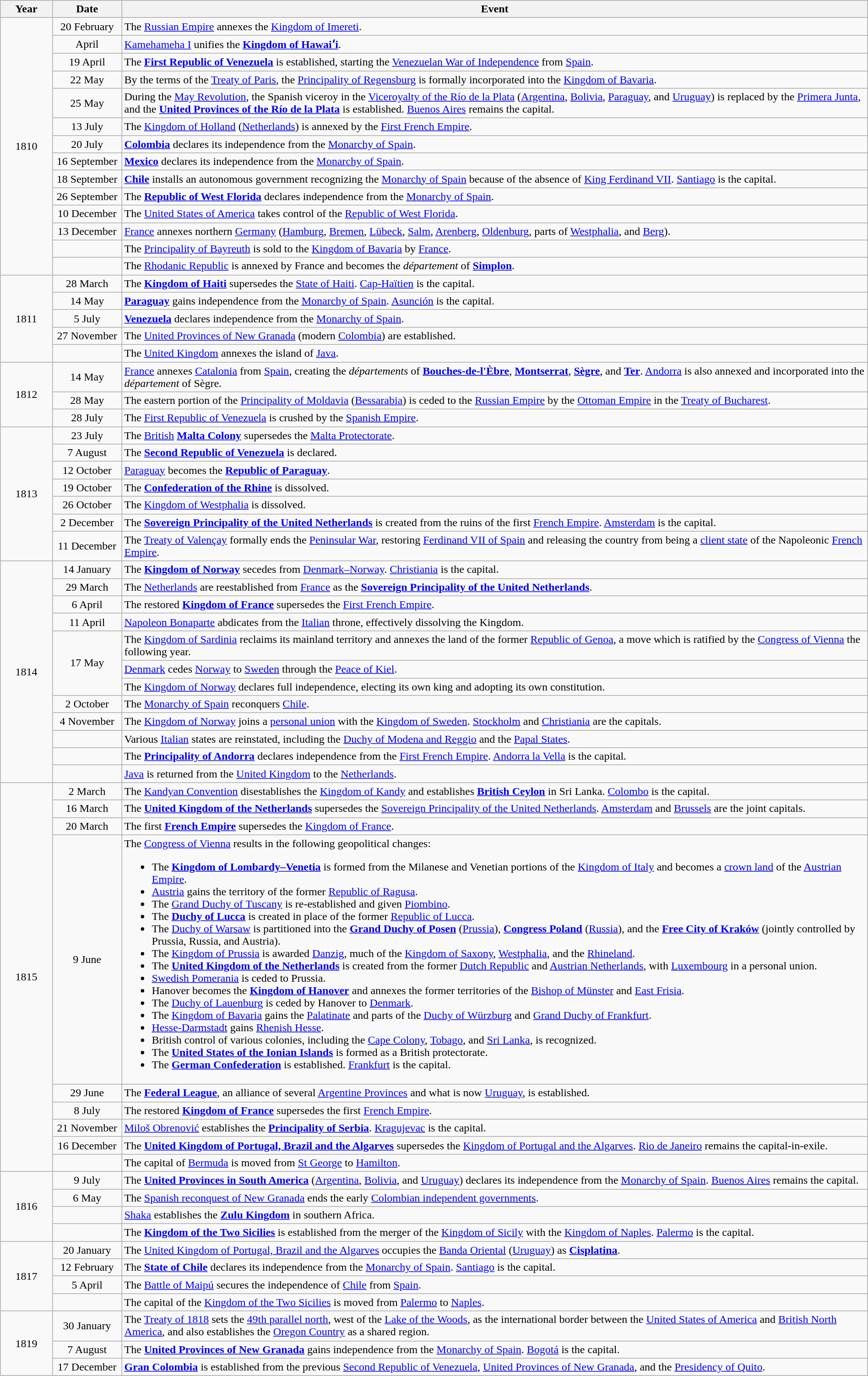<table class=wikitable style="width:100%;">
<tr>
<th style="width:6%">Year</th>
<th style="width:8%">Date</th>
<th style="width:86%">Event</th>
</tr>
<tr>
<td rowspan=14 align=center>1810</td>
<td align=center>20 February</td>
<td>The <a href='#'>Russian Empire</a> annexes the <a href='#'>Kingdom of Imereti</a>.</td>
</tr>
<tr>
<td align=center>April</td>
<td><a href='#'>Kamehameha I</a> unifies the <strong><a href='#'>Kingdom of Hawaiʻi</a></strong>.</td>
</tr>
<tr>
<td align=center>19 April</td>
<td>The <strong><a href='#'>First Republic of Venezuela</a></strong> is established, starting the <a href='#'>Venezuelan War of Independence</a> from <a href='#'>Spain</a>.</td>
</tr>
<tr>
<td align=center>22 May</td>
<td>By the terms of the <a href='#'>Treaty of Paris</a>, the <a href='#'>Principality of Regensburg</a> is formally incorporated into the <a href='#'>Kingdom of Bavaria</a>.</td>
</tr>
<tr>
<td align=center>25 May</td>
<td>During the <a href='#'>May Revolution</a>, the Spanish viceroy in the <a href='#'>Viceroyalty of the Río de la Plata</a> (<a href='#'>Argentina</a>, <a href='#'>Bolivia</a>, <a href='#'>Paraguay</a>, and <a href='#'>Uruguay</a>) is replaced by the <a href='#'>Primera Junta</a>, and the <strong><a href='#'>United Provinces of the Río de la Plata</a></strong> is established. <a href='#'>Buenos Aires</a> remains the capital.</td>
</tr>
<tr>
<td align=center>13 July</td>
<td>The <a href='#'>Kingdom of Holland</a> (<a href='#'>Netherlands</a>) is annexed by the <a href='#'>First French Empire</a>.</td>
</tr>
<tr>
<td align=center>20 July</td>
<td><strong><a href='#'>Colombia</a></strong> declares its independence from the <a href='#'>Monarchy of Spain</a>.</td>
</tr>
<tr>
<td align=center>16 September</td>
<td><strong><a href='#'>Mexico</a></strong> declares its independence from the <a href='#'>Monarchy of Spain</a>.</td>
</tr>
<tr>
<td align=center>18 September</td>
<td><strong><a href='#'>Chile</a></strong> installs an autonomous government  recognizing the <a href='#'>Monarchy of Spain</a> because of the absence of <a href='#'>King Ferdinand VII</a>. <a href='#'>Santiago</a> is the capital.</td>
</tr>
<tr>
<td align=center>26 September</td>
<td>The <strong><a href='#'>Republic of West Florida</a></strong> declares independence from the <a href='#'>Monarchy of Spain</a>.</td>
</tr>
<tr>
<td align=center>10 December</td>
<td>The <a href='#'>United States of America</a> takes control of the <a href='#'>Republic of West Florida</a>.</td>
</tr>
<tr>
<td align=center>13 December</td>
<td><a href='#'>France</a> annexes northern <a href='#'>Germany</a> (<a href='#'>Hamburg</a>, <a href='#'>Bremen</a>, <a href='#'>Lübeck</a>, <a href='#'>Salm</a>, <a href='#'>Arenberg</a>, <a href='#'>Oldenburg</a>, parts of <a href='#'>Westphalia</a>, and <a href='#'>Berg</a>).</td>
</tr>
<tr>
<td></td>
<td>The <a href='#'>Principality of Bayreuth</a> is sold to the <a href='#'>Kingdom of Bavaria</a> by <a href='#'>France</a>.</td>
</tr>
<tr>
<td></td>
<td>The <a href='#'>Rhodanic Republic</a> is annexed by France and becomes the <em>département</em> of <strong><a href='#'>Simplon</a></strong>.</td>
</tr>
<tr>
<td rowspan=5 align=center>1811</td>
<td align=center>28 March</td>
<td>The <strong><a href='#'>Kingdom of Haiti</a></strong> supersedes the <a href='#'>State of Haiti</a>. <a href='#'>Cap-Haïtien</a> is the capital.</td>
</tr>
<tr>
<td align=center>14 May</td>
<td><strong><a href='#'>Paraguay</a></strong> gains independence from the <a href='#'>Monarchy of Spain</a>. <a href='#'>Asunción</a> is the capital.</td>
</tr>
<tr>
<td align=center>5 July</td>
<td><strong><a href='#'>Venezuela</a></strong> declares independence from the <a href='#'>Monarchy of Spain</a>.</td>
</tr>
<tr>
<td align=center>27 November</td>
<td>The <a href='#'>United Provinces of New Granada</a> (modern <a href='#'>Colombia</a>) are established.</td>
</tr>
<tr>
<td></td>
<td>The <a href='#'>United Kingdom</a> annexes the island of <a href='#'>Java</a>.</td>
</tr>
<tr>
<td rowspan=3 align=center>1812</td>
<td align=center>14 May</td>
<td><a href='#'>France</a> annexes <a href='#'>Catalonia</a> from <a href='#'>Spain</a>, creating the <em>départements</em> of <strong><a href='#'>Bouches-de-l'Èbre</a></strong>, <strong><a href='#'>Montserrat</a></strong>, <strong><a href='#'>Sègre</a></strong>, and <strong><a href='#'>Ter</a></strong>. <a href='#'>Andorra</a> is also annexed and incorporated into the <em>département</em> of Sègre.</td>
</tr>
<tr>
<td align=center>28 May</td>
<td>The eastern portion of the <a href='#'>Principality of Moldavia</a> (<a href='#'>Bessarabia</a>) is ceded to the <a href='#'>Russian Empire</a> by the <a href='#'>Ottoman Empire</a> in the <a href='#'>Treaty of Bucharest</a>.</td>
</tr>
<tr>
<td align=center>28 July</td>
<td>The <a href='#'>First Republic of Venezuela</a> is crushed by the <a href='#'>Spanish Empire</a>.</td>
</tr>
<tr>
<td rowspan=7 align=center>1813</td>
<td align=center>23 July</td>
<td>The <a href='#'>British</a> <strong><a href='#'>Malta Colony</a></strong> supersedes the <a href='#'>Malta Protectorate</a>.</td>
</tr>
<tr>
<td align=center>7 August</td>
<td>The <strong><a href='#'>Second Republic of Venezuela</a></strong> is declared.</td>
</tr>
<tr>
<td align=center>12 October</td>
<td><a href='#'>Paraguay</a> becomes the <strong><a href='#'>Republic of Paraguay</a></strong>.</td>
</tr>
<tr>
<td align=center>19 October</td>
<td>The <strong><a href='#'>Confederation of the Rhine</a></strong> is dissolved.</td>
</tr>
<tr>
<td align=center>26 October</td>
<td>The <a href='#'>Kingdom of Westphalia</a> is dissolved.</td>
</tr>
<tr>
<td align=center>2 December</td>
<td>The <strong><a href='#'>Sovereign Principality of the United Netherlands</a></strong> is created from the ruins of the first <a href='#'>French Empire</a>. <a href='#'>Amsterdam</a> is the capital.</td>
</tr>
<tr>
<td align=center>11 December</td>
<td>The <a href='#'>Treaty of Valençay</a> formally ends the <a href='#'>Peninsular War</a>, restoring <a href='#'>Ferdinand VII of Spain</a> and releasing the country from being a <a href='#'>client state</a> of the Napoleonic <a href='#'>French Empire</a>.</td>
</tr>
<tr>
<td rowspan=12 align=center>1814</td>
<td align=center>14 January</td>
<td>The <strong><a href='#'>Kingdom of Norway</a></strong> secedes from <a href='#'>Denmark–Norway</a>. <a href='#'>Christiania</a> is the capital.</td>
</tr>
<tr>
<td align=center>29 March</td>
<td>The <a href='#'>Netherlands</a> are reestablished from <a href='#'>France</a> as the <strong><a href='#'>Sovereign Principality of the United Netherlands</a></strong>.</td>
</tr>
<tr>
<td align=center>6 April</td>
<td>The restored <strong><a href='#'>Kingdom of France</a></strong> supersedes the <a href='#'>First French Empire</a>.</td>
</tr>
<tr>
<td align=center>11 April</td>
<td><a href='#'>Napoleon Bonaparte</a> abdicates from the <a href='#'>Italian</a> throne, effectively dissolving the Kingdom.</td>
</tr>
<tr>
<td rowspan=3 align=center>17 May</td>
<td>The <a href='#'>Kingdom of Sardinia</a> reclaims its mainland territory and annexes the land of the former <a href='#'>Republic of Genoa</a>, a move which is ratified by the <a href='#'>Congress of Vienna</a> the following year.</td>
</tr>
<tr>
<td><a href='#'>Denmark</a> cedes <a href='#'>Norway</a> to <a href='#'>Sweden</a> through the <a href='#'>Peace of Kiel</a>.</td>
</tr>
<tr>
<td>The <a href='#'>Kingdom of Norway</a> declares full independence, electing its own king and adopting its own constitution.</td>
</tr>
<tr>
<td align=center>2 October</td>
<td>The <a href='#'>Monarchy of Spain</a> reconquers <a href='#'>Chile</a>.</td>
</tr>
<tr>
<td align=center>4 November</td>
<td>The <a href='#'>Kingdom of Norway</a> joins a <a href='#'>personal union</a> with the <a href='#'>Kingdom of Sweden</a>. <a href='#'>Stockholm</a> and <a href='#'>Christiania</a> are the capitals.</td>
</tr>
<tr>
<td></td>
<td>Various <a href='#'>Italian</a> states are reinstated, including the <a href='#'>Duchy of Modena and Reggio</a> and the <a href='#'>Papal States</a>.</td>
</tr>
<tr>
<td></td>
<td>The <strong><a href='#'>Principality of Andorra</a></strong> declares independence from the <a href='#'>First French Empire</a>. <a href='#'>Andorra la Vella</a> is the capital.</td>
</tr>
<tr>
<td></td>
<td><a href='#'>Java</a> is returned from the <a href='#'>United Kingdom</a> to the <a href='#'>Netherlands</a>.</td>
</tr>
<tr>
<td rowspan=9 align=center>1815</td>
<td align=center>2 March</td>
<td>The <a href='#'>Kandyan Convention</a> disestablishes the <a href='#'>Kingdom of Kandy</a> and establishes <strong><a href='#'>British Ceylon</a></strong> in Sri Lanka. <a href='#'>Colombo</a> is the capital.</td>
</tr>
<tr>
<td align=center>16 March</td>
<td>The <strong><a href='#'>United Kingdom of the Netherlands</a></strong> supersedes the <a href='#'>Sovereign Principality of the United Netherlands</a>. <a href='#'>Amsterdam</a> and <a href='#'>Brussels</a> are the joint capitals.</td>
</tr>
<tr>
<td align=center>20 March</td>
<td>The first <strong><a href='#'>French Empire</a></strong> supersedes the <a href='#'>Kingdom of France</a>.</td>
</tr>
<tr>
<td align=center>9 June</td>
<td>The <a href='#'>Congress of Vienna</a> results in the following geopolitical changes:<br><ul><li>The <strong><a href='#'>Kingdom of Lombardy–Venetia</a></strong> is formed from the Milanese and Venetian portions of the <a href='#'>Kingdom of Italy</a> and becomes a <a href='#'>crown land</a> of the <a href='#'>Austrian Empire</a>.</li><li><a href='#'>Austria</a> gains the territory of the former <a href='#'>Republic of Ragusa</a>.</li><li>The <a href='#'>Grand Duchy of Tuscany</a> is re-established and given <a href='#'>Piombino</a>.</li><li>The <strong><a href='#'>Duchy of Lucca</a></strong> is created in place of the former <a href='#'>Republic of Lucca</a>.</li><li>The <a href='#'>Duchy of Warsaw</a> is partitioned into the <strong><a href='#'>Grand Duchy of Posen</a></strong> (<a href='#'>Prussia</a>), <strong><a href='#'>Congress Poland</a></strong> (<a href='#'>Russia</a>), and the <strong><a href='#'>Free City of Kraków</a></strong> (jointly controlled by Prussia, Russia, and Austria).</li><li>The <a href='#'>Kingdom of Prussia</a> is awarded <a href='#'>Danzig</a>, much of the <a href='#'>Kingdom of Saxony</a>, <a href='#'>Westphalia</a>, and the <a href='#'>Rhineland</a>.</li><li>The <strong><a href='#'>United Kingdom of the Netherlands</a></strong> is created from the former <a href='#'>Dutch Republic</a> and <a href='#'>Austrian Netherlands</a>, with <a href='#'>Luxembourg</a> in a personal union.</li><li><a href='#'>Swedish Pomerania</a> is ceded to Prussia.</li><li>Hanover becomes the <strong><a href='#'>Kingdom of Hanover</a></strong> and annexes the former territories of the <a href='#'>Bishop of Münster</a> and <a href='#'>East Frisia</a>.</li><li>The <a href='#'>Duchy of Lauenburg</a> is ceded by Hanover to <a href='#'>Denmark</a>.</li><li>The <a href='#'>Kingdom of Bavaria</a> gains the <a href='#'>Palatinate</a> and parts of the <a href='#'>Duchy of Würzburg</a> and <a href='#'>Grand Duchy of Frankfurt</a>.</li><li><a href='#'>Hesse-Darmstadt</a> gains <a href='#'>Rhenish Hesse</a>.</li><li>British control of various colonies, including the <a href='#'>Cape Colony</a>, <a href='#'>Tobago</a>, and <a href='#'>Sri Lanka</a>, is recognized.</li><li>The <strong><a href='#'>United States of the Ionian Islands</a></strong> is formed as a British protectorate.</li><li>The <strong><a href='#'>German Confederation</a></strong> is established. <a href='#'>Frankfurt</a> is the capital.</li></ul></td>
</tr>
<tr>
<td align=center>29 June</td>
<td>The <strong><a href='#'>Federal League</a></strong>, an alliance of several <a href='#'>Argentine Provinces</a> and what is now <a href='#'>Uruguay</a>, is established.</td>
</tr>
<tr>
<td align=center>8 July</td>
<td>The restored <strong><a href='#'>Kingdom of France</a></strong> supersedes the first <a href='#'>French Empire</a>.</td>
</tr>
<tr>
<td align=center>21 November</td>
<td><a href='#'>Miloš Obrenović</a> establishes the <strong><a href='#'>Principality of Serbia</a></strong>. <a href='#'>Kragujevac</a> is the capital.</td>
</tr>
<tr>
<td align=center>16 December</td>
<td>The <strong><a href='#'>United Kingdom of Portugal, Brazil and the Algarves</a></strong> supersedes the <a href='#'>Kingdom of Portugal and the Algarves</a>. <a href='#'>Rio de Janeiro</a> remains the capital-in-exile.</td>
</tr>
<tr>
<td></td>
<td>The capital of <a href='#'>Bermuda</a> is moved from <a href='#'>St George</a> to <a href='#'>Hamilton</a>.</td>
</tr>
<tr>
<td rowspan=4 align=center>1816</td>
<td align=center>9 July</td>
<td>The <strong><a href='#'>United Provinces in South America</a></strong> (<a href='#'>Argentina</a>, <a href='#'>Bolivia</a>, and <a href='#'>Uruguay</a>) declares its independence from the <a href='#'>Monarchy of Spain</a>. <a href='#'>Buenos Aires</a> remains the capital.</td>
</tr>
<tr>
<td align=center>6 May</td>
<td>The <a href='#'>Spanish reconquest of New Granada</a> ends the early <a href='#'>Colombian independent governments</a>.</td>
</tr>
<tr>
<td></td>
<td><a href='#'>Shaka</a> establishes the <strong><a href='#'>Zulu Kingdom</a></strong> in southern Africa.</td>
</tr>
<tr>
<td></td>
<td>The <strong><a href='#'>Kingdom of the Two Sicilies</a></strong> is established from the merger of the <a href='#'>Kingdom of Sicily</a> with the <a href='#'>Kingdom of Naples</a>. <a href='#'>Palermo</a> is the capital.</td>
</tr>
<tr>
<td rowspan=4 align=center>1817</td>
<td align=center>20 January</td>
<td>The <a href='#'>United Kingdom of Portugal, Brazil and the Algarves</a> occupies the <a href='#'>Banda Oriental</a> (<a href='#'>Uruguay</a>) as <strong><a href='#'>Cisplatina</a></strong>.</td>
</tr>
<tr>
<td align=center>12 February</td>
<td>The <strong><a href='#'>State of Chile</a></strong> declares its independence from the <a href='#'>Monarchy of Spain</a>. <a href='#'>Santiago</a> is the capital.</td>
</tr>
<tr>
<td align=center>5 April</td>
<td>The <a href='#'>Battle of Maipú</a> secures the independence of <a href='#'>Chile</a> from <a href='#'>Spain</a>.</td>
</tr>
<tr>
<td></td>
<td>The capital of the <a href='#'>Kingdom of the Two Sicilies</a> is moved from <a href='#'>Palermo</a> to <a href='#'>Naples</a>.</td>
</tr>
<tr>
<td rowspan=3 align=center>1819</td>
<td align=center>30 January</td>
<td>The <a href='#'>Treaty of 1818</a> sets the <a href='#'>49th parallel north</a>, west of the <a href='#'>Lake of the Woods</a>, as the international border between the <a href='#'>United States of America</a> and <a href='#'>British North America</a>, and also establishes the <a href='#'>Oregon Country</a> as a shared region.</td>
</tr>
<tr>
<td align=center>7 August</td>
<td>The <strong><a href='#'>United Provinces of New Granada</a></strong> gains independence from the <a href='#'>Monarchy of Spain</a>. <a href='#'>Bogotá</a> is the capital.</td>
</tr>
<tr>
<td align=center>17 December</td>
<td><strong><a href='#'>Gran Colombia</a></strong> is established from the previous <a href='#'>Second Republic of Venezuela</a>, <a href='#'>United Provinces of New Granada</a>, and the <a href='#'>Presidency of Quito</a>.</td>
</tr>
</table>
